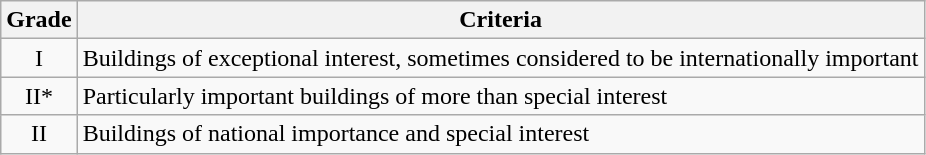<table class="wikitable">
<tr>
<th>Grade</th>
<th>Criteria</th>
</tr>
<tr>
<td align="center" >I</td>
<td>Buildings of exceptional interest, sometimes considered to be internationally important</td>
</tr>
<tr>
<td align="center" >II*</td>
<td>Particularly important buildings of more than special interest</td>
</tr>
<tr>
<td align="center" >II</td>
<td>Buildings of national importance and special interest</td>
</tr>
</table>
